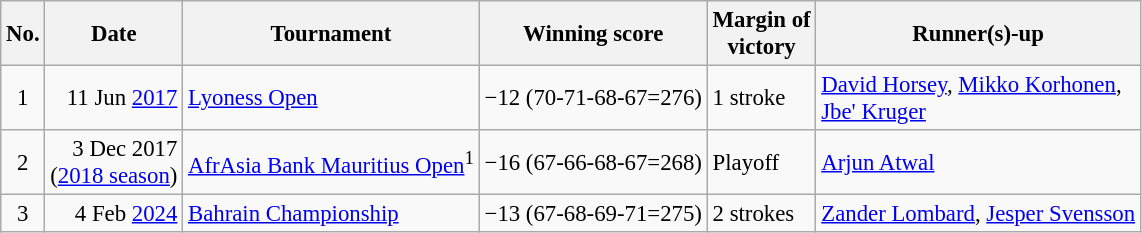<table class="wikitable" style="font-size:95%;">
<tr>
<th>No.</th>
<th>Date</th>
<th>Tournament</th>
<th>Winning score</th>
<th>Margin of<br>victory</th>
<th>Runner(s)-up</th>
</tr>
<tr>
<td align=center>1</td>
<td align=right>11 Jun <a href='#'>2017</a></td>
<td><a href='#'>Lyoness Open</a></td>
<td>−12 (70-71-68-67=276)</td>
<td>1 stroke</td>
<td> <a href='#'>David Horsey</a>,  <a href='#'>Mikko Korhonen</a>,<br> <a href='#'>Jbe' Kruger</a></td>
</tr>
<tr>
<td align=center>2</td>
<td align=right>3 Dec 2017<br>(<a href='#'>2018 season</a>)</td>
<td><a href='#'>AfrAsia Bank Mauritius Open</a><sup>1</sup></td>
<td>−16 (67-66-68-67=268)</td>
<td>Playoff</td>
<td> <a href='#'>Arjun Atwal</a></td>
</tr>
<tr>
<td align=center>3</td>
<td align=right>4 Feb <a href='#'>2024</a></td>
<td><a href='#'>Bahrain Championship</a></td>
<td>−13 (67-68-69-71=275)</td>
<td>2 strokes</td>
<td> <a href='#'>Zander Lombard</a>,  <a href='#'>Jesper Svensson</a></td>
</tr>
</table>
